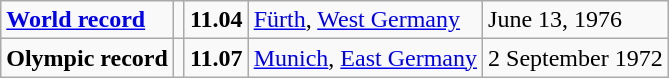<table class="wikitable">
<tr>
<td><strong><a href='#'>World record</a></strong></td>
<td></td>
<td><strong>11.04</strong></td>
<td><a href='#'>Fürth</a>, <a href='#'>West Germany</a></td>
<td>June 13, 1976</td>
</tr>
<tr>
<td><strong>Olympic record</strong></td>
<td></td>
<td><strong>11.07</strong></td>
<td><a href='#'>Munich</a>, <a href='#'>East Germany</a></td>
<td>2 September 1972</td>
</tr>
</table>
